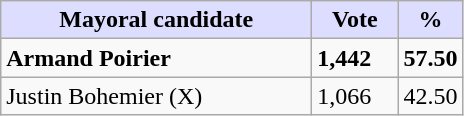<table class="wikitable">
<tr>
<th style="background:#ddf;" width="200px">Mayoral candidate</th>
<th style="background:#ddf;" width="50px">Vote</th>
<th style="background:#ddf;" width="30px">%</th>
</tr>
<tr>
<td><strong>Armand Poirier</strong></td>
<td><strong>1,442</strong></td>
<td><strong>57.50</strong></td>
</tr>
<tr>
<td>Justin Bohemier (X)</td>
<td>1,066</td>
<td>42.50</td>
</tr>
</table>
